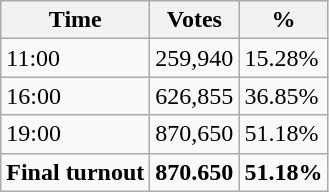<table class="wikitable">
<tr>
<th>Time</th>
<th>Votes</th>
<th>%</th>
</tr>
<tr>
<td>11:00</td>
<td>259,940</td>
<td>15.28%</td>
</tr>
<tr>
<td>16:00</td>
<td>626,855</td>
<td>36.85%</td>
</tr>
<tr>
<td>19:00</td>
<td>870,650</td>
<td>51.18%</td>
</tr>
<tr>
<td><strong>Final turnout</strong></td>
<td><strong>870.650</strong></td>
<td><strong>51.18%</strong></td>
</tr>
</table>
